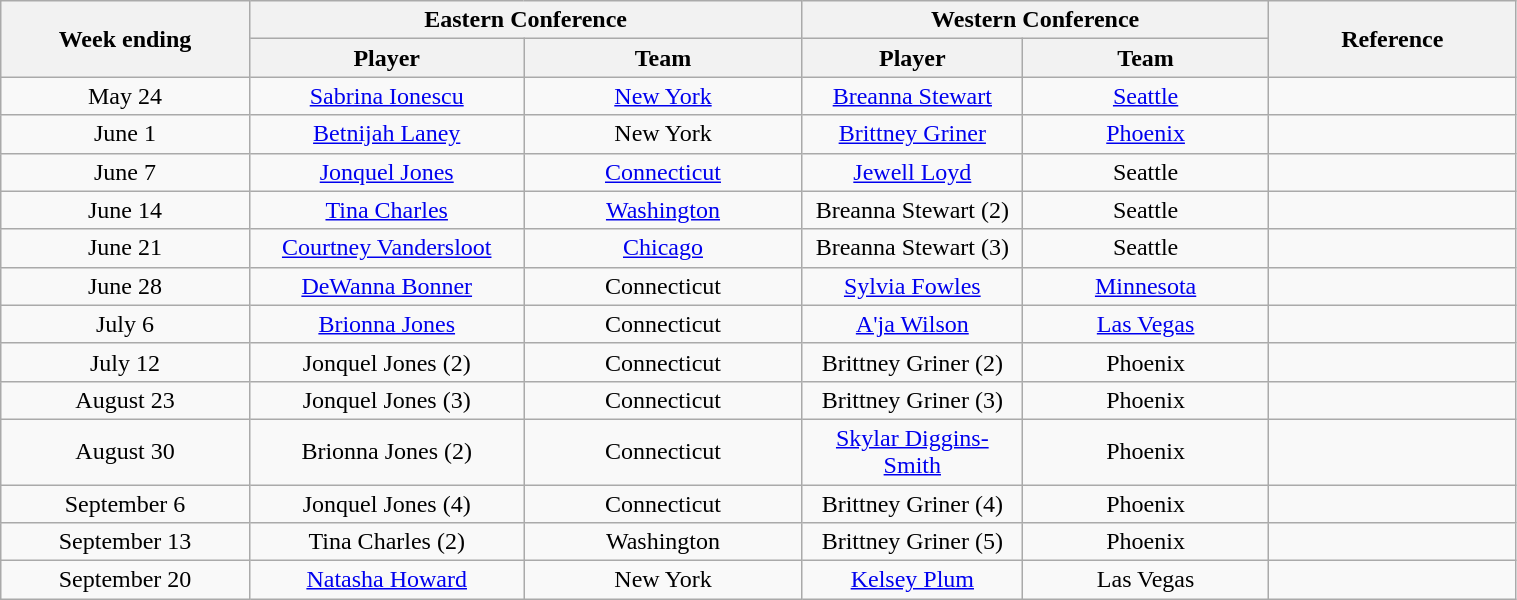<table class="wikitable" style="width: 80%; text-align:center;">
<tr>
<th rowspan=2 width=60>Week ending</th>
<th colspan=2 width=120>Eastern Conference</th>
<th colspan=2 width=120>Western Conference</th>
<th rowspan=2 width=50>Reference</th>
</tr>
<tr>
<th width=60>Player</th>
<th width=60>Team</th>
<th width=60>Player</th>
<th width=60>Team</th>
</tr>
<tr>
<td>May 24</td>
<td><a href='#'>Sabrina Ionescu</a></td>
<td><a href='#'>New York</a></td>
<td><a href='#'>Breanna Stewart</a></td>
<td><a href='#'>Seattle</a></td>
<td></td>
</tr>
<tr>
<td>June 1</td>
<td><a href='#'>Betnijah Laney</a></td>
<td>New York</td>
<td><a href='#'>Brittney Griner</a></td>
<td><a href='#'>Phoenix</a></td>
<td></td>
</tr>
<tr>
<td>June 7</td>
<td><a href='#'>Jonquel Jones</a></td>
<td><a href='#'>Connecticut</a></td>
<td><a href='#'>Jewell Loyd</a></td>
<td>Seattle</td>
<td></td>
</tr>
<tr>
<td>June 14</td>
<td><a href='#'>Tina Charles</a></td>
<td><a href='#'>Washington</a></td>
<td>Breanna Stewart (2)</td>
<td>Seattle</td>
<td></td>
</tr>
<tr>
<td>June 21</td>
<td><a href='#'>Courtney Vandersloot</a></td>
<td><a href='#'>Chicago</a></td>
<td>Breanna Stewart (3)</td>
<td>Seattle</td>
<td></td>
</tr>
<tr>
<td>June 28</td>
<td><a href='#'>DeWanna Bonner</a></td>
<td>Connecticut</td>
<td><a href='#'>Sylvia Fowles</a></td>
<td><a href='#'>Minnesota</a></td>
<td></td>
</tr>
<tr>
<td>July 6</td>
<td><a href='#'>Brionna Jones</a></td>
<td>Connecticut</td>
<td><a href='#'>A'ja Wilson</a></td>
<td><a href='#'>Las Vegas</a></td>
<td></td>
</tr>
<tr>
<td>July 12</td>
<td>Jonquel Jones (2)</td>
<td>Connecticut</td>
<td>Brittney Griner (2)</td>
<td>Phoenix</td>
<td></td>
</tr>
<tr>
<td>August 23</td>
<td>Jonquel Jones (3)</td>
<td>Connecticut</td>
<td>Brittney Griner (3)</td>
<td>Phoenix</td>
<td></td>
</tr>
<tr>
<td>August 30</td>
<td>Brionna Jones (2)</td>
<td>Connecticut</td>
<td><a href='#'>Skylar Diggins-Smith</a></td>
<td>Phoenix</td>
<td></td>
</tr>
<tr>
<td>September 6</td>
<td>Jonquel Jones (4)</td>
<td>Connecticut</td>
<td>Brittney Griner (4)</td>
<td>Phoenix</td>
<td></td>
</tr>
<tr>
<td>September 13</td>
<td>Tina Charles (2)</td>
<td>Washington</td>
<td>Brittney Griner (5)</td>
<td>Phoenix</td>
<td></td>
</tr>
<tr>
<td>September 20</td>
<td><a href='#'>Natasha Howard</a></td>
<td>New York</td>
<td><a href='#'>Kelsey Plum</a></td>
<td>Las Vegas</td>
<td></td>
</tr>
</table>
